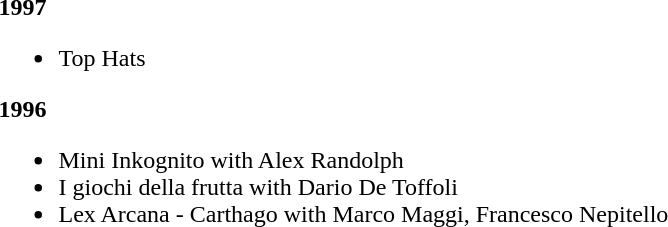<table>
<tr>
<td><strong>1997</strong><br><ul><li>Top Hats</li></ul><strong>1996</strong><ul><li>Mini Inkognito with Alex Randolph</li><li>I giochi della frutta with Dario De Toffoli</li><li>Lex Arcana - Carthago with Marco Maggi, Francesco Nepitello</li></ul></td>
</tr>
</table>
